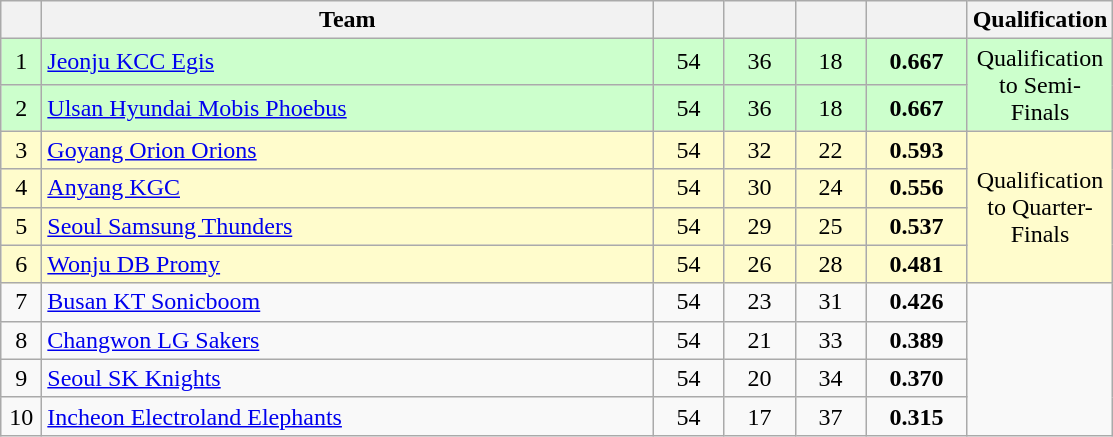<table class="wikitable" style="text-align:center;">
<tr>
<th width=20></th>
<th width=400>Team</th>
<th width=40></th>
<th width=40></th>
<th width=40></th>
<th width=60></th>
<th width=80>Qualification</th>
</tr>
<tr bgcolor=#ccffcc>
<td>1</td>
<td align=left><a href='#'>Jeonju KCC Egis</a></td>
<td>54</td>
<td>36</td>
<td>18</td>
<td><strong>0.667</strong></td>
<td rowspan="2">Qualification to Semi-Finals</td>
</tr>
<tr bgcolor=#ccffcc>
<td>2</td>
<td align=left><a href='#'>Ulsan Hyundai Mobis Phoebus</a></td>
<td>54</td>
<td>36</td>
<td>18</td>
<td><strong>0.667</strong></td>
</tr>
<tr bgcolor=#fffccc>
<td>3</td>
<td align=left><a href='#'>Goyang Orion Orions</a></td>
<td>54</td>
<td>32</td>
<td>22</td>
<td><strong>0.593</strong></td>
<td rowspan="4">Qualification to Quarter-Finals</td>
</tr>
<tr bgcolor=#fffccc>
<td>4</td>
<td align=left><a href='#'>Anyang KGC</a></td>
<td>54</td>
<td>30</td>
<td>24</td>
<td><strong>0.556</strong></td>
</tr>
<tr bgcolor=#fffccc>
<td>5</td>
<td align=left><a href='#'>Seoul Samsung Thunders</a></td>
<td>54</td>
<td>29</td>
<td>25</td>
<td><strong>0.537</strong></td>
</tr>
<tr bgcolor=#fffccc>
<td>6</td>
<td align=left><a href='#'>Wonju DB Promy</a></td>
<td>54</td>
<td>26</td>
<td>28</td>
<td><strong>0.481</strong></td>
</tr>
<tr>
<td>7</td>
<td align=left><a href='#'>Busan KT Sonicboom</a></td>
<td>54</td>
<td>23</td>
<td>31</td>
<td><strong>0.426</strong></td>
<td rowspan="4"></td>
</tr>
<tr>
<td>8</td>
<td align=left><a href='#'>Changwon LG Sakers</a></td>
<td>54</td>
<td>21</td>
<td>33</td>
<td><strong>0.389</strong></td>
</tr>
<tr>
<td>9</td>
<td align=left><a href='#'>Seoul SK Knights</a></td>
<td>54</td>
<td>20</td>
<td>34</td>
<td><strong>0.370</strong></td>
</tr>
<tr>
<td>10</td>
<td align=left><a href='#'>Incheon Electroland Elephants</a></td>
<td>54</td>
<td>17</td>
<td>37</td>
<td><strong>0.315</strong></td>
</tr>
</table>
